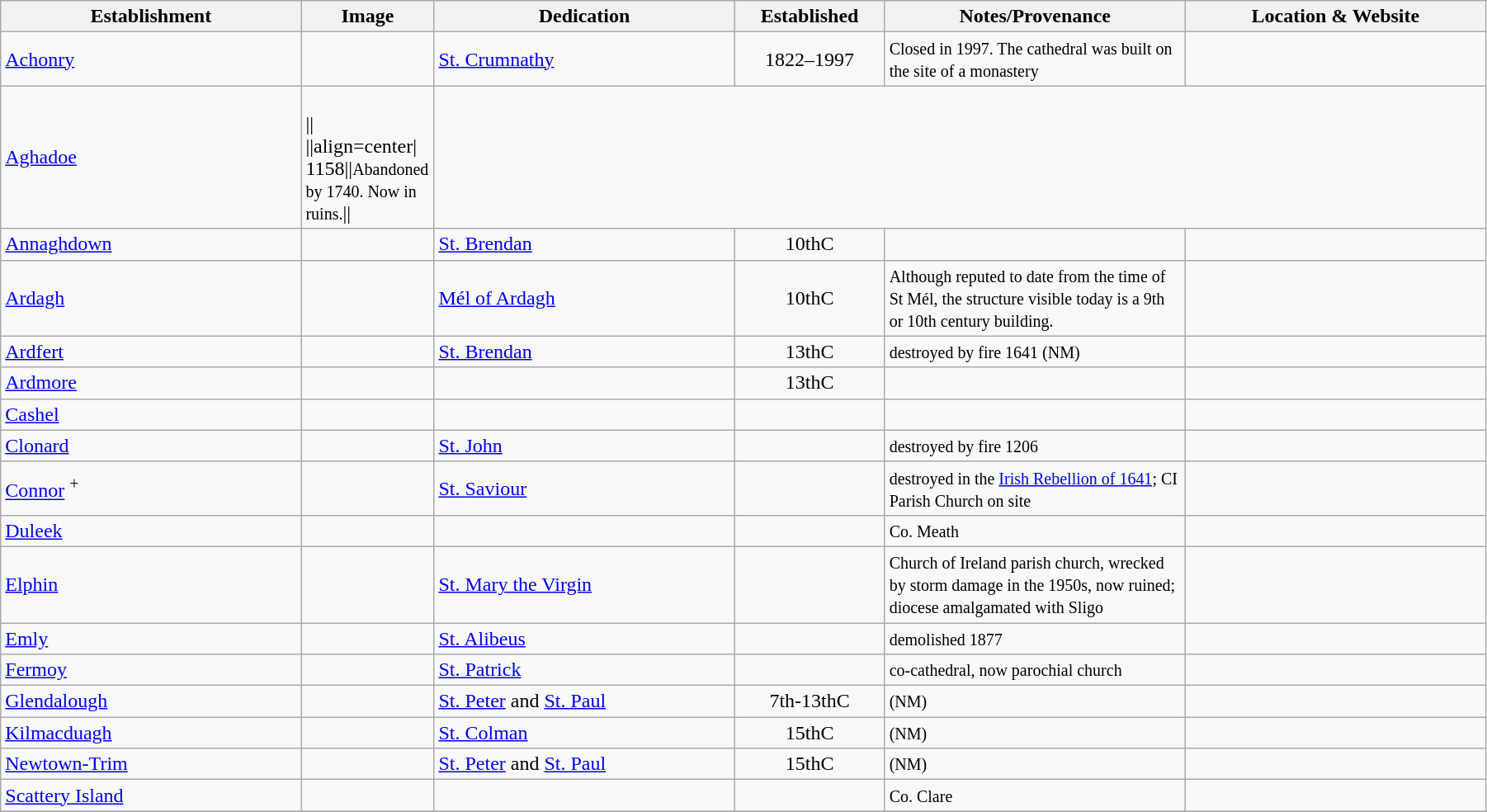<table width=95% class="wikitable">
<tr>
<th width=20%>Establishment</th>
<th width=5%>Image</th>
<th width=20%>Dedication</th>
<th width=10%>Established</th>
<th width=20%>Notes/Provenance</th>
<th width=20%>Location & Website</th>
</tr>
<tr>
<td><a href='#'>Achonry</a></td>
<td></td>
<td><a href='#'>St. Crumnathy</a></td>
<td align=center>1822–1997</td>
<td><small>Closed in 1997. The cathedral was built on the site of a monastery</small></td>
<td><small></small></td>
</tr>
<tr>
<td><a href='#'>Aghadoe</a></td>
<td><br>|| ||align=center| 1158||<small>Abandoned by 1740. Now in ruins.</small>||<small></small></td>
</tr>
<tr>
<td><a href='#'>Annaghdown</a></td>
<td></td>
<td><a href='#'>St. Brendan</a></td>
<td align=center>10thC</td>
<td></td>
<td><small></small></td>
</tr>
<tr>
<td><a href='#'>Ardagh</a></td>
<td></td>
<td><a href='#'>Mél of Ardagh</a></td>
<td align=center>10thC</td>
<td><small>Although reputed to date from the time of St Mél, the structure visible today is a 9th or 10th century building.</small></td>
<td><small></small></td>
</tr>
<tr>
<td><a href='#'>Ardfert</a></td>
<td></td>
<td><a href='#'>St. Brendan</a></td>
<td align=center>13thC</td>
<td><small>destroyed by fire 1641 (NM)</small></td>
<td><small></small></td>
</tr>
<tr>
<td><a href='#'>Ardmore</a></td>
<td></td>
<td></td>
<td align=center>13thC</td>
<td></td>
<td><small></small></td>
</tr>
<tr>
<td><a href='#'>Cashel</a></td>
<td></td>
<td></td>
<td align=center></td>
<td></td>
<td><small></small></td>
</tr>
<tr>
<td><a href='#'>Clonard</a></td>
<td></td>
<td><a href='#'>St. John</a></td>
<td align=center></td>
<td><small>destroyed by fire 1206</small></td>
<td></td>
</tr>
<tr>
<td><a href='#'>Connor</a> <sup>+</sup></td>
<td></td>
<td><a href='#'>St. Saviour</a></td>
<td align=center></td>
<td><small>destroyed in the <a href='#'>Irish Rebellion of 1641</a>; CI Parish Church on site</small></td>
<td><small></small></td>
</tr>
<tr>
<td><a href='#'>Duleek</a></td>
<td></td>
<td></td>
<td align=center></td>
<td><small>Co. Meath</small></td>
<td></td>
</tr>
<tr>
<td><a href='#'>Elphin</a></td>
<td></td>
<td><a href='#'>St. Mary the Virgin</a></td>
<td align=center></td>
<td><small>Church of Ireland parish church, wrecked by storm damage in the 1950s, now ruined; diocese amalgamated with Sligo</small></td>
<td><small></small></td>
</tr>
<tr>
<td><a href='#'>Emly</a></td>
<td></td>
<td><a href='#'>St. Alibeus</a></td>
<td align=center></td>
<td><small> demolished 1877</small></td>
</tr>
<tr>
<td><a href='#'>Fermoy</a></td>
<td></td>
<td><a href='#'>St. Patrick</a></td>
<td align=center></td>
<td><small>co-cathedral, now parochial church</small></td>
<td><small></small></td>
</tr>
<tr>
<td><a href='#'>Glendalough</a></td>
<td></td>
<td><a href='#'>St. Peter</a> and <a href='#'>St. Paul</a></td>
<td align=center>7th-13thC</td>
<td><small>(NM)</small></td>
<td><small></small></td>
</tr>
<tr>
<td><a href='#'>Kilmacduagh</a></td>
<td></td>
<td><a href='#'>St. Colman</a></td>
<td align=center>15thC</td>
<td><small> (NM)</small></td>
<td><small></small></td>
</tr>
<tr>
<td><a href='#'>Newtown-Trim</a></td>
<td></td>
<td><a href='#'>St. Peter</a> and <a href='#'>St. Paul</a></td>
<td align=center>15thC</td>
<td><small> (NM)</small></td>
<td><small></small></td>
</tr>
<tr>
<td><a href='#'>Scattery Island</a></td>
<td></td>
<td></td>
<td align=center></td>
<td><small>Co. Clare</small></td>
<td><small></small></td>
</tr>
<tr>
</tr>
</table>
